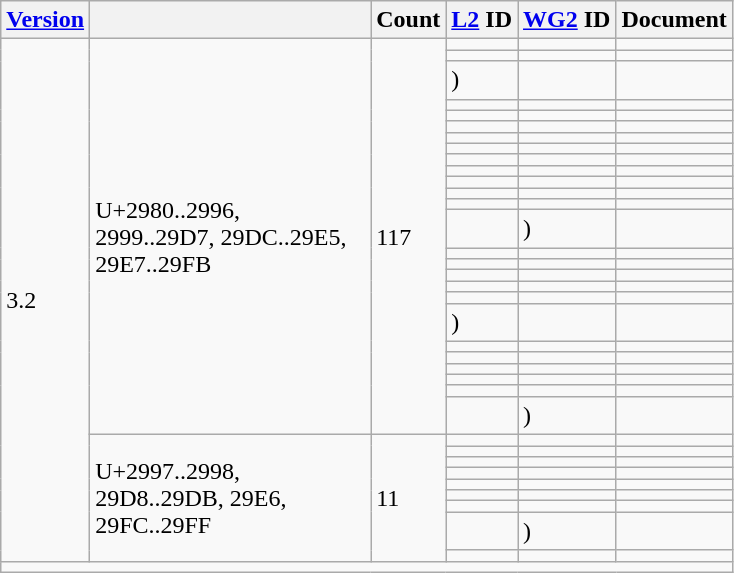<table class="wikitable collapsible sticky-header">
<tr>
<th><a href='#'>Version</a></th>
<th></th>
<th>Count</th>
<th><a href='#'>L2</a> ID</th>
<th><a href='#'>WG2</a> ID</th>
<th>Document</th>
</tr>
<tr>
<td rowspan="35">3.2</td>
<td rowspan="26" width="180">U+2980..2996, 2999..29D7, 29DC..29E5, 29E7..29FB</td>
<td rowspan="26">117</td>
<td></td>
<td></td>
<td></td>
</tr>
<tr>
<td></td>
<td></td>
<td></td>
</tr>
<tr>
<td> )</td>
<td></td>
<td></td>
</tr>
<tr>
<td></td>
<td></td>
<td></td>
</tr>
<tr>
<td></td>
<td></td>
<td></td>
</tr>
<tr>
<td></td>
<td></td>
<td></td>
</tr>
<tr>
<td></td>
<td></td>
<td></td>
</tr>
<tr>
<td></td>
<td></td>
<td></td>
</tr>
<tr>
<td></td>
<td></td>
<td></td>
</tr>
<tr>
<td></td>
<td></td>
<td></td>
</tr>
<tr>
<td></td>
<td></td>
<td></td>
</tr>
<tr>
<td> </td>
<td></td>
<td></td>
</tr>
<tr>
<td></td>
<td></td>
<td></td>
</tr>
<tr>
<td></td>
<td> )</td>
<td></td>
</tr>
<tr>
<td></td>
<td></td>
<td></td>
</tr>
<tr>
<td></td>
<td></td>
<td></td>
</tr>
<tr>
<td></td>
<td></td>
<td></td>
</tr>
<tr>
<td></td>
<td></td>
<td></td>
</tr>
<tr>
<td></td>
<td></td>
<td></td>
</tr>
<tr>
<td> )</td>
<td></td>
<td></td>
</tr>
<tr>
<td></td>
<td></td>
<td></td>
</tr>
<tr>
<td></td>
<td></td>
<td></td>
</tr>
<tr>
<td></td>
<td></td>
<td></td>
</tr>
<tr>
<td></td>
<td></td>
<td></td>
</tr>
<tr>
<td></td>
<td></td>
<td></td>
</tr>
<tr>
<td></td>
<td> )</td>
<td></td>
</tr>
<tr>
<td rowspan="9">U+2997..2998, 29D8..29DB, 29E6, 29FC..29FF</td>
<td rowspan="9">11</td>
<td></td>
<td></td>
<td></td>
</tr>
<tr>
<td></td>
<td></td>
<td></td>
</tr>
<tr>
<td></td>
<td></td>
<td></td>
</tr>
<tr>
<td></td>
<td></td>
<td></td>
</tr>
<tr>
<td></td>
<td></td>
<td></td>
</tr>
<tr>
<td></td>
<td></td>
<td></td>
</tr>
<tr>
<td></td>
<td></td>
<td></td>
</tr>
<tr>
<td></td>
<td> )</td>
<td></td>
</tr>
<tr>
<td></td>
<td></td>
<td></td>
</tr>
<tr class="sortbottom">
<td colspan="6"></td>
</tr>
</table>
